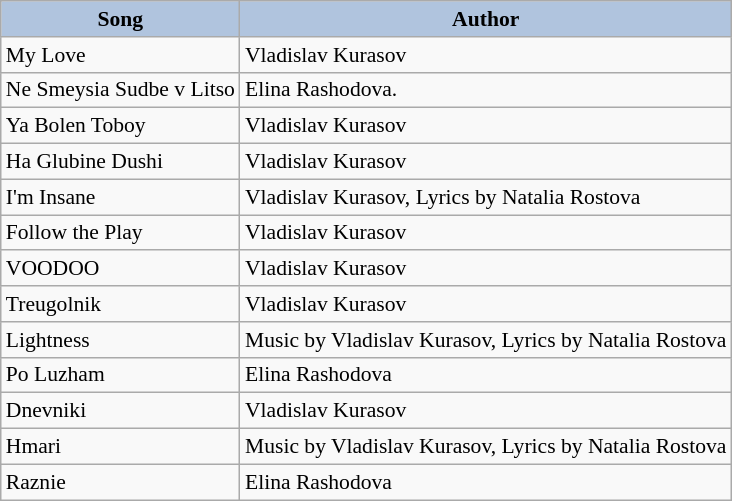<table class="wikitable" style="font-size:90%;">
<tr>
<th style="background:#B0C4DE;">Song</th>
<th style="background:#B0C4DE;">Author</th>
</tr>
<tr --->
<td>My Love</td>
<td>Vladislav Kurasov</td>
</tr>
<tr ---->
<td>Ne Smeysia Sudbe v Litso</td>
<td>Elina Rashodova.</td>
</tr>
<tr ---->
<td>Ya Bolen Toboy</td>
<td>Vladislav Kurasov</td>
</tr>
<tr ---->
<td>Ha Glubine Dushi</td>
<td>Vladislav Kurasov</td>
</tr>
<tr ---->
<td>I'm Insane</td>
<td Music by>Vladislav Kurasov, Lyrics by Natalia Rostova</td>
</tr>
<tr ---->
<td>Follow the Play</td>
<td>Vladislav Kurasov</td>
</tr>
<tr ---->
<td>VOODOO</td>
<td>Vladislav Kurasov</td>
</tr>
<tr ---->
<td>Treugolnik</td>
<td>Vladislav Kurasov</td>
</tr>
<tr ---->
<td>Lightness</td>
<td>Music by Vladislav Kurasov, Lyrics by Natalia Rostova</td>
</tr>
<tr ---->
<td>Po Luzham</td>
<td>Elina Rashodova</td>
</tr>
<tr ---->
<td>Dnevniki</td>
<td>Vladislav Kurasov</td>
</tr>
<tr ---->
<td>Hmari</td>
<td>Music by Vladislav Kurasov, Lyrics by Natalia Rostova</td>
</tr>
<tr ---->
<td>Raznie</td>
<td>Elina Rashodova</td>
</tr>
</table>
